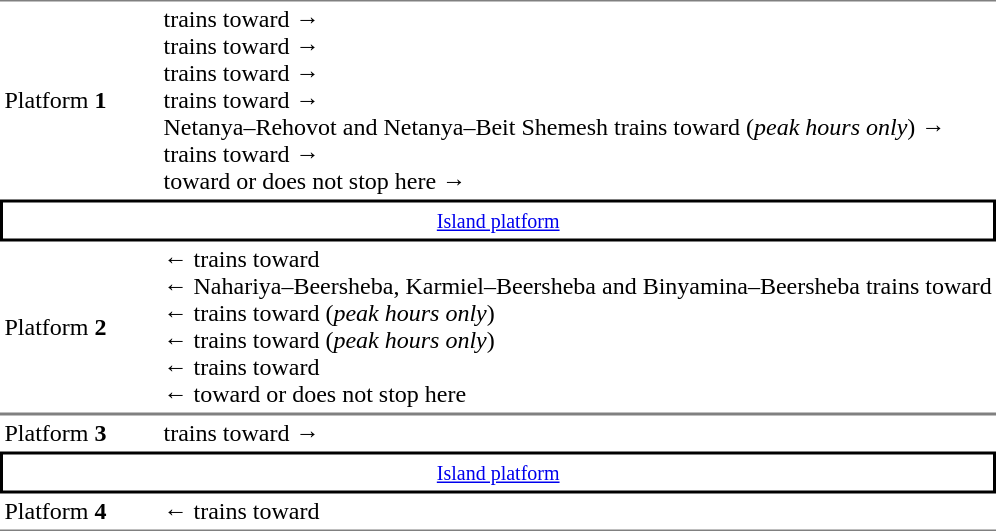<table border=0 cellspacing=0 cellpadding=3>
<tr>
<td style="border-top:solid 1px gray;" width=100>Platform <strong>1</strong></td>
<td style="border-top:solid 1px gray;">  trains toward   →<br>  trains toward   →<br>  trains toward   →<br>  trains toward   →<br>   Netanya–Rehovot and Netanya–Beit Shemesh trains toward   (<em>peak hours only</em>) →<br>  trains toward   →<br>  toward  or  does not stop here →</td>
</tr>
<tr>
<td style="border-top:solid 2px black;border-right:solid 2px black;border-left:solid 2px black;border-bottom:solid 2px black;text-align:center;" colspan=2><small><a href='#'>Island platform</a></small></td>
</tr>
<tr>
<td style="border-bottom:solid 1px gray;">Platform <strong>2</strong></td>
<td style="border-bottom:solid 1px gray;">←  trains toward  <br>←    Nahariya–Beersheba, Karmiel–Beersheba and Binyamina–Beersheba trains toward  <br>←  trains toward   (<em>peak hours only</em>)<br>←  trains toward   (<em>peak hours only</em>)<br>←  trains toward  <br>←  toward  or  does not stop here</td>
</tr>
<tr>
<td style="border-top:solid 1px gray;">Platform <strong>3</strong></td>
<td style="border-top:solid 1px gray;">  trains toward   →</td>
</tr>
<tr>
<td style="border-top:solid 2px black;border-right:solid 2px black;border-left:solid 2px black;border-bottom:solid 2px black;text-align:center;" colspan=2><small><a href='#'>Island platform</a></small></td>
</tr>
<tr>
<td style="border-bottom:solid 1px gray;">Platform <strong>4</strong></td>
<td style="border-bottom:solid 1px gray;">←  trains toward  </td>
</tr>
</table>
